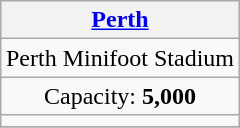<table class="wikitable" style="margin:auto;text-align:center">
<tr>
<th><a href='#'>Perth</a></th>
</tr>
<tr>
<td>Perth Minifoot Stadium</td>
</tr>
<tr>
<td>Capacity: <strong>5,000</strong></td>
</tr>
<tr>
<td></td>
</tr>
<tr>
</tr>
</table>
